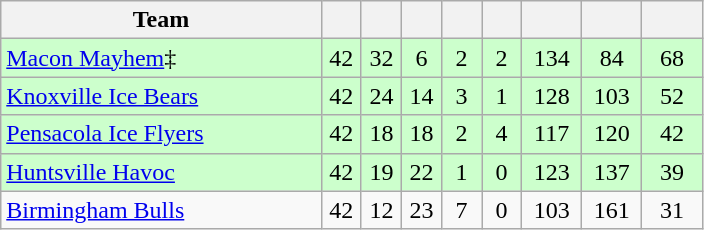<table class="wikitable" style="text-align:center">
<tr>
<th width="40%">Team</th>
<th width="5%"></th>
<th width="5%"></th>
<th width="5%"></th>
<th width="5%"></th>
<th width="5%"></th>
<th width="7.5%"></th>
<th width="7.5%"></th>
<th width="7.5%"></th>
</tr>
<tr bgcolor=#CCFFCC>
<td align=left><a href='#'>Macon Mayhem</a>‡</td>
<td>42</td>
<td>32</td>
<td>6</td>
<td>2</td>
<td>2</td>
<td>134</td>
<td>84</td>
<td>68</td>
</tr>
<tr bgcolor=#CCFFCC>
<td align=left><a href='#'>Knoxville Ice Bears</a></td>
<td>42</td>
<td>24</td>
<td>14</td>
<td>3</td>
<td>1</td>
<td>128</td>
<td>103</td>
<td>52</td>
</tr>
<tr bgcolor=#CCFFCC>
<td align=left><a href='#'>Pensacola Ice Flyers</a></td>
<td>42</td>
<td>18</td>
<td>18</td>
<td>2</td>
<td>4</td>
<td>117</td>
<td>120</td>
<td>42</td>
</tr>
<tr bgcolor=#CCFFCC>
<td align=left><a href='#'>Huntsville Havoc</a></td>
<td>42</td>
<td>19</td>
<td>22</td>
<td>1</td>
<td>0</td>
<td>123</td>
<td>137</td>
<td>39</td>
</tr>
<tr bgcolor=>
<td align=left><a href='#'>Birmingham Bulls</a></td>
<td>42</td>
<td>12</td>
<td>23</td>
<td>7</td>
<td>0</td>
<td>103</td>
<td>161</td>
<td>31</td>
</tr>
</table>
